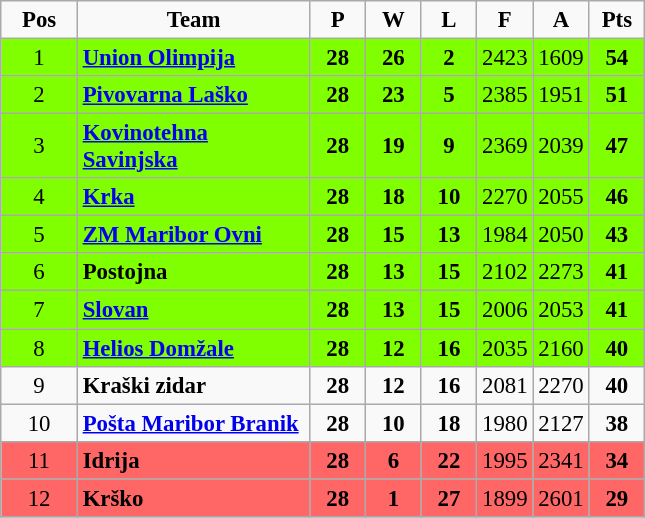<table class="wikitable sortable" style="text-align: center; font-size:95%">
<tr>
<td width="44"><strong>Pos</strong></td>
<td width="148"><strong>Team</strong></td>
<td width="30"><strong>P</strong></td>
<td width="30"><strong>W</strong></td>
<td width="30"><strong>L</strong></td>
<td width="30"><strong>F</strong></td>
<td width="30"><strong>A</strong></td>
<td width="30"><strong>Pts</strong></td>
</tr>
<tr bgcolor="7fff00">
<td>1</td>
<td align="left"><strong><a href='#'>Union Olimpija</a></strong></td>
<td><strong>28</strong></td>
<td><strong>26</strong></td>
<td><strong>2</strong></td>
<td>2423</td>
<td>1609</td>
<td><strong>54</strong></td>
</tr>
<tr bgcolor="7fff00">
<td>2</td>
<td align="left"><strong><a href='#'>Pivovarna Laško</a></strong></td>
<td><strong>28</strong></td>
<td><strong>23</strong></td>
<td><strong>5</strong></td>
<td>2385</td>
<td>1951</td>
<td><strong>51</strong></td>
</tr>
<tr bgcolor="7fff00">
<td>3</td>
<td align="left"><strong><a href='#'>Kovinotehna Savinjska</a></strong></td>
<td><strong>28</strong></td>
<td><strong>19</strong></td>
<td><strong>9</strong></td>
<td>2369</td>
<td>2039</td>
<td><strong>47</strong></td>
</tr>
<tr bgcolor="7fff00">
<td>4</td>
<td align="left"><strong><a href='#'>Krka</a></strong></td>
<td><strong>28</strong></td>
<td><strong>18</strong></td>
<td><strong>10</strong></td>
<td>2270</td>
<td>2055</td>
<td><strong>46</strong></td>
</tr>
<tr bgcolor="7fff00">
<td>5</td>
<td align="left"><strong><a href='#'>ZM Maribor Ovni</a></strong></td>
<td><strong>28</strong></td>
<td><strong>15</strong></td>
<td><strong>13</strong></td>
<td>1984</td>
<td>2050</td>
<td><strong>43</strong></td>
</tr>
<tr bgcolor="7fff00">
<td>6</td>
<td align="left"><strong>Postojna</strong></td>
<td><strong>28</strong></td>
<td><strong>13</strong></td>
<td><strong>15</strong></td>
<td>2102</td>
<td>2273</td>
<td><strong>41</strong></td>
</tr>
<tr bgcolor="7fff00">
<td>7</td>
<td align="left"><strong><a href='#'>Slovan</a></strong></td>
<td><strong>28</strong></td>
<td><strong>13</strong></td>
<td><strong>15</strong></td>
<td>2006</td>
<td>2053</td>
<td><strong>41</strong></td>
</tr>
<tr bgcolor="7fff00">
<td>8</td>
<td align="left"><strong><a href='#'>Helios Domžale</a></strong></td>
<td><strong>28</strong></td>
<td><strong>12</strong></td>
<td><strong>16</strong></td>
<td>2035</td>
<td>2160</td>
<td><strong>40</strong></td>
</tr>
<tr>
<td>9</td>
<td align="left"><strong>Kraški zidar</strong></td>
<td><strong>28</strong></td>
<td><strong>12</strong></td>
<td><strong>16</strong></td>
<td>2081</td>
<td>2270</td>
<td><strong>40</strong></td>
</tr>
<tr>
<td>10</td>
<td align="left"><strong><a href='#'>Pošta Maribor Branik</a></strong></td>
<td><strong>28</strong></td>
<td><strong>10</strong></td>
<td><strong>18</strong></td>
<td>1980</td>
<td>2127</td>
<td><strong>38</strong></td>
</tr>
<tr bgcolor="#ff6666">
<td>11</td>
<td align="left"><strong>Idrija</strong></td>
<td><strong>28</strong></td>
<td><strong>6</strong></td>
<td><strong>22</strong></td>
<td>1995</td>
<td>2341</td>
<td><strong>34</strong></td>
</tr>
<tr bgcolor="#ff6666">
<td>12</td>
<td align="left"><strong>Krško</strong></td>
<td><strong>28</strong></td>
<td><strong>1</strong></td>
<td><strong>27</strong></td>
<td>1899</td>
<td>2601</td>
<td><strong>29</strong></td>
</tr>
<tr>
</tr>
</table>
